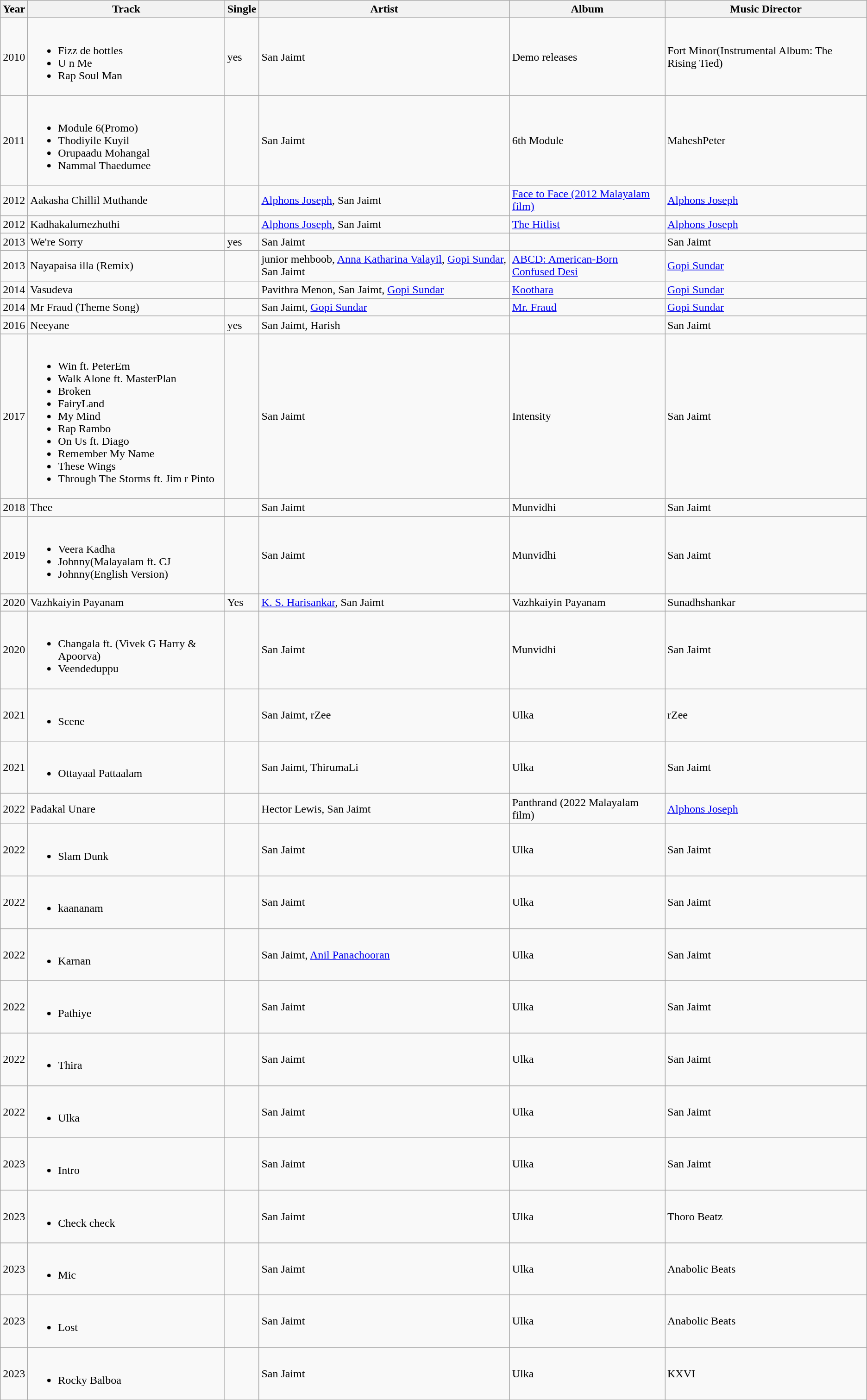<table class="wikitable sortable">
<tr>
<th>Year</th>
<th>Track</th>
<th>Single</th>
<th>Artist</th>
<th>Album</th>
<th>Music Director</th>
</tr>
<tr>
<td>2010</td>
<td><br><ul><li>Fizz de bottles</li><li>U n Me</li><li>Rap Soul Man</li></ul></td>
<td>yes</td>
<td>San Jaimt</td>
<td>Demo releases</td>
<td>Fort Minor(Instrumental Album: The Rising Tied)</td>
</tr>
<tr>
<td>2011</td>
<td><br><ul><li>Module 6(Promo)</li><li>Thodiyile Kuyil</li><li>Orupaadu Mohangal</li><li>Nammal Thaedumee</li></ul></td>
<td></td>
<td>San Jaimt</td>
<td>6th Module</td>
<td>MaheshPeter</td>
</tr>
<tr>
<td>2012</td>
<td>Aakasha Chillil Muthande</td>
<td></td>
<td><a href='#'>Alphons Joseph</a>, San Jaimt</td>
<td><a href='#'>Face to Face (2012 Malayalam film)</a></td>
<td><a href='#'>Alphons Joseph</a></td>
</tr>
<tr>
<td>2012</td>
<td>Kadhakalumezhuthi</td>
<td></td>
<td><a href='#'>Alphons Joseph</a>, San Jaimt</td>
<td><a href='#'>The Hitlist</a></td>
<td><a href='#'>Alphons Joseph</a></td>
</tr>
<tr>
<td>2013</td>
<td>We're Sorry</td>
<td>yes</td>
<td>San Jaimt</td>
<td></td>
<td>San Jaimt</td>
</tr>
<tr>
<td>2013</td>
<td>Nayapaisa illa (Remix)</td>
<td></td>
<td>junior mehboob, <a href='#'>Anna Katharina Valayil</a>, <a href='#'>Gopi Sundar</a>, San Jaimt</td>
<td><a href='#'>ABCD: American-Born Confused Desi</a></td>
<td><a href='#'>Gopi Sundar</a></td>
</tr>
<tr>
<td>2014</td>
<td>Vasudeva</td>
<td></td>
<td>Pavithra Menon, San Jaimt, <a href='#'>Gopi Sundar</a></td>
<td><a href='#'>Koothara</a></td>
<td><a href='#'>Gopi Sundar</a></td>
</tr>
<tr>
<td>2014</td>
<td>Mr Fraud (Theme Song)</td>
<td></td>
<td>San Jaimt, <a href='#'>Gopi Sundar</a></td>
<td><a href='#'>Mr. Fraud</a></td>
<td><a href='#'>Gopi Sundar</a></td>
</tr>
<tr>
<td>2016</td>
<td>Neeyane</td>
<td>yes</td>
<td>San Jaimt, Harish</td>
<td></td>
<td>San Jaimt</td>
</tr>
<tr>
<td>2017</td>
<td><br><ul><li>Win ft. PeterEm</li><li>Walk Alone ft. MasterPlan</li><li>Broken</li><li>FairyLand</li><li>My Mind</li><li>Rap Rambo</li><li>On Us ft. Diago</li><li>Remember My Name</li><li>These Wings</li><li>Through The Storms ft. Jim r Pinto</li></ul></td>
<td></td>
<td>San Jaimt</td>
<td>Intensity</td>
<td>San Jaimt</td>
</tr>
<tr>
<td>2018</td>
<td>Thee</td>
<td></td>
<td>San Jaimt</td>
<td>Munvidhi</td>
<td>San Jaimt</td>
</tr>
<tr>
</tr>
<tr>
<td>2019</td>
<td><br><ul><li>Veera Kadha</li><li>Johnny(Malayalam ft. CJ</li><li>Johnny(English Version)</li></ul></td>
<td></td>
<td>San Jaimt</td>
<td>Munvidhi</td>
<td>San Jaimt</td>
</tr>
<tr>
</tr>
<tr>
<td>2020</td>
<td>Vazhkaiyin Payanam</td>
<td>Yes</td>
<td><a href='#'>K. S. Harisankar</a>, San Jaimt</td>
<td>Vazhkaiyin Payanam</td>
<td>Sunadhshankar</td>
</tr>
<tr>
</tr>
<tr>
<td>2020</td>
<td><br><ul><li>Changala ft. (Vivek G Harry & Apoorva)</li><li>Veendeduppu</li></ul></td>
<td></td>
<td>San Jaimt</td>
<td>Munvidhi</td>
<td>San Jaimt</td>
</tr>
<tr>
<td>2021</td>
<td><br><ul><li>Scene</li></ul></td>
<td></td>
<td>San Jaimt, rZee</td>
<td>Ulka</td>
<td>rZee</td>
</tr>
<tr>
<td>2021</td>
<td><br><ul><li>Ottayaal Pattaalam</li></ul></td>
<td></td>
<td>San Jaimt, ThirumaLi</td>
<td>Ulka</td>
<td>San Jaimt</td>
</tr>
<tr>
<td>2022</td>
<td>Padakal Unare</td>
<td></td>
<td>Hector Lewis, San Jaimt</td>
<td>Panthrand (2022 Malayalam film)</td>
<td><a href='#'>Alphons Joseph</a></td>
</tr>
<tr>
<td>2022</td>
<td><br><ul><li>Slam Dunk</li></ul></td>
<td></td>
<td>San Jaimt</td>
<td>Ulka</td>
<td>San Jaimt</td>
</tr>
<tr>
<td>2022</td>
<td><br><ul><li>kaananam</li></ul></td>
<td></td>
<td>San Jaimt</td>
<td>Ulka</td>
<td>San Jaimt</td>
</tr>
<tr>
</tr>
<tr>
<td>2022</td>
<td><br><ul><li>Karnan</li></ul></td>
<td></td>
<td>San Jaimt, <a href='#'>Anil Panachooran</a></td>
<td>Ulka</td>
<td>San Jaimt</td>
</tr>
<tr>
</tr>
<tr>
<td>2022</td>
<td><br><ul><li>Pathiye</li></ul></td>
<td></td>
<td>San Jaimt</td>
<td>Ulka</td>
<td>San Jaimt</td>
</tr>
<tr>
</tr>
<tr>
<td>2022</td>
<td><br><ul><li>Thira</li></ul></td>
<td></td>
<td>San Jaimt</td>
<td>Ulka</td>
<td>San Jaimt</td>
</tr>
<tr>
</tr>
<tr>
<td>2022</td>
<td><br><ul><li>Ulka</li></ul></td>
<td></td>
<td>San Jaimt</td>
<td>Ulka</td>
<td>San Jaimt</td>
</tr>
<tr>
</tr>
<tr>
<td>2023</td>
<td><br><ul><li>Intro</li></ul></td>
<td></td>
<td>San Jaimt</td>
<td>Ulka</td>
<td>San Jaimt</td>
</tr>
<tr>
</tr>
<tr>
<td>2023</td>
<td><br><ul><li>Check check</li></ul></td>
<td></td>
<td>San Jaimt</td>
<td>Ulka</td>
<td>Thoro Beatz</td>
</tr>
<tr>
</tr>
<tr>
<td>2023</td>
<td><br><ul><li>Mic</li></ul></td>
<td></td>
<td>San Jaimt</td>
<td>Ulka</td>
<td>Anabolic Beats</td>
</tr>
<tr>
</tr>
<tr>
<td>2023</td>
<td><br><ul><li>Lost</li></ul></td>
<td></td>
<td>San Jaimt</td>
<td>Ulka</td>
<td>Anabolic Beats</td>
</tr>
<tr>
</tr>
<tr>
<td>2023</td>
<td><br><ul><li>Rocky Balboa</li></ul></td>
<td></td>
<td>San Jaimt</td>
<td>Ulka</td>
<td>KXVI</td>
</tr>
<tr>
</tr>
</table>
